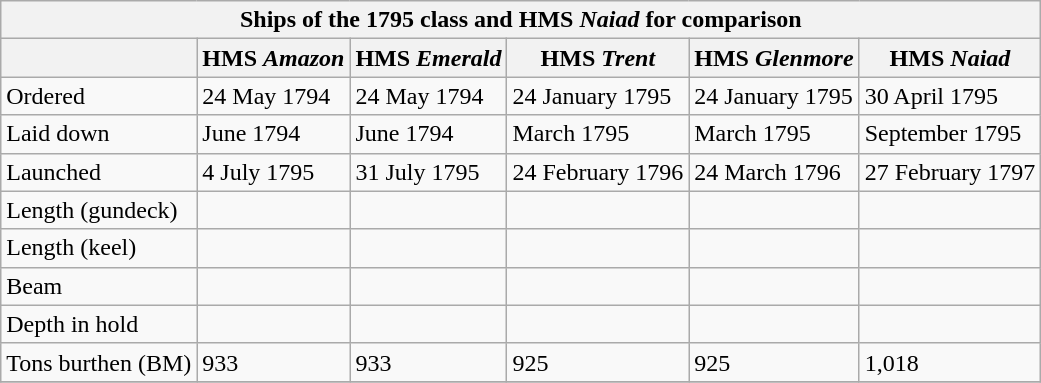<table class="wikitable floatcentre">
<tr>
<th colspan="6"><strong>Ships of the 1795 class and HMS <em>Naiad</em> for comparison</strong></th>
</tr>
<tr>
<th></th>
<th>HMS <em>Amazon</em></th>
<th>HMS <em>Emerald</em></th>
<th>HMS <em>Trent</em></th>
<th>HMS <em>Glenmore</em></th>
<th>HMS <em>Naiad</em></th>
</tr>
<tr>
<td>Ordered</td>
<td>24 May 1794</td>
<td>24 May 1794</td>
<td>24 January 1795</td>
<td>24 January 1795</td>
<td>30 April 1795</td>
</tr>
<tr>
<td>Laid down</td>
<td>June 1794</td>
<td>June 1794</td>
<td>March 1795</td>
<td>March 1795</td>
<td>September 1795</td>
</tr>
<tr>
<td>Launched</td>
<td>4 July 1795</td>
<td>31 July 1795</td>
<td>24 February 1796</td>
<td>24 March 1796</td>
<td>27 February 1797</td>
</tr>
<tr>
<td>Length (gundeck)</td>
<td></td>
<td></td>
<td></td>
<td></td>
<td></td>
</tr>
<tr>
<td>Length (keel)</td>
<td></td>
<td></td>
<td></td>
<td></td>
<td></td>
</tr>
<tr>
<td>Beam</td>
<td></td>
<td></td>
<td></td>
<td></td>
<td></td>
</tr>
<tr>
<td>Depth in hold</td>
<td></td>
<td></td>
<td></td>
<td></td>
<td></td>
</tr>
<tr>
<td>Tons burthen (BM)</td>
<td>933 </td>
<td>933 </td>
<td>925 </td>
<td>925 </td>
<td>1,018 </td>
</tr>
<tr>
</tr>
</table>
